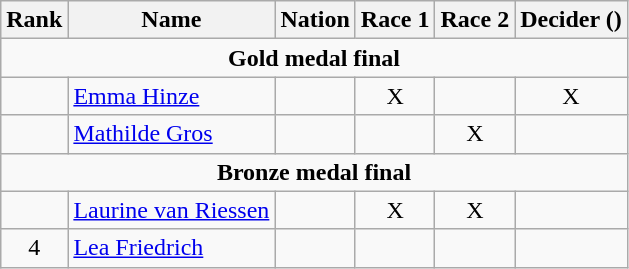<table class="wikitable" style="text-align:center">
<tr>
<th>Rank</th>
<th>Name</th>
<th>Nation</th>
<th>Race 1</th>
<th>Race 2</th>
<th>Decider ()</th>
</tr>
<tr>
<td colspan=6><strong>Gold medal final</strong></td>
</tr>
<tr>
<td></td>
<td align=left><a href='#'>Emma Hinze</a></td>
<td align=left></td>
<td>X</td>
<td></td>
<td>X</td>
</tr>
<tr>
<td></td>
<td align=left><a href='#'>Mathilde Gros</a></td>
<td align=left></td>
<td></td>
<td>X</td>
<td></td>
</tr>
<tr>
<td colspan=6><strong>Bronze medal final</strong></td>
</tr>
<tr>
<td></td>
<td align=left><a href='#'>Laurine van Riessen</a></td>
<td align=left></td>
<td>X</td>
<td>X</td>
<td></td>
</tr>
<tr>
<td>4</td>
<td align=left><a href='#'>Lea Friedrich</a></td>
<td align=left></td>
<td></td>
<td></td>
<td></td>
</tr>
</table>
